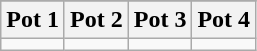<table class="wikitable">
<tr>
</tr>
<tr>
<th>Pot 1</th>
<th>Pot 2</th>
<th>Pot 3</th>
<th>Pot 4</th>
</tr>
<tr>
<td valign=top></td>
<td valign=top></td>
<td valign=top></td>
<td valign=top></td>
</tr>
</table>
